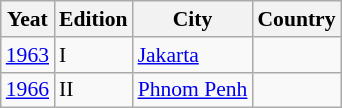<table class="wikitable" style="font-size:90%">
<tr>
<th>Yeat</th>
<th>Edition</th>
<th>City</th>
<th>Country</th>
</tr>
<tr>
<td><a href='#'>1963</a></td>
<td>I</td>
<td><a href='#'>Jakarta</a></td>
<td></td>
</tr>
<tr>
<td><a href='#'>1966</a></td>
<td>II</td>
<td><a href='#'>Phnom Penh</a></td>
<td></td>
</tr>
</table>
